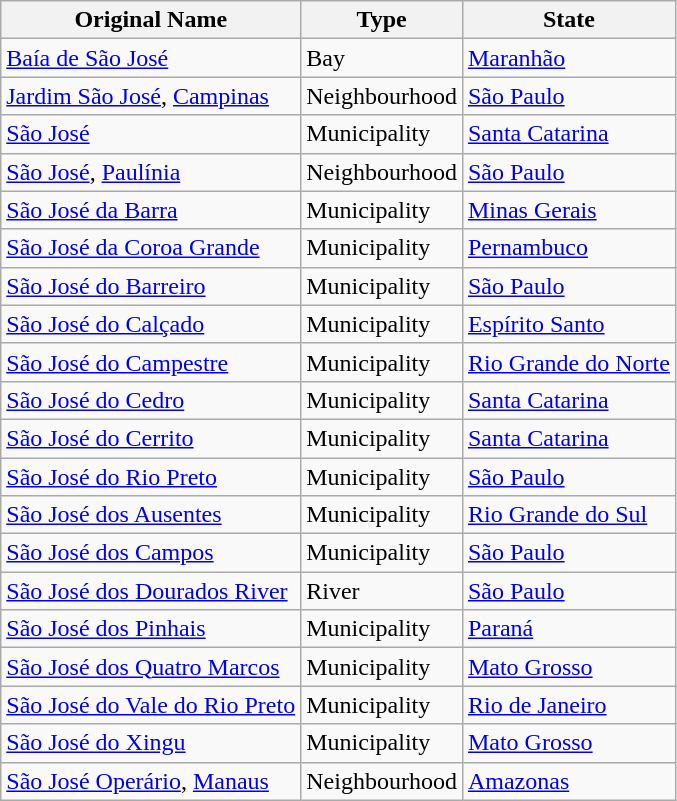<table class="wikitable">
<tr>
<th>Original Name</th>
<th>Type</th>
<th>State</th>
</tr>
<tr>
<td><a href='#'>Baía de São José</a></td>
<td>Bay</td>
<td><a href='#'>Maranhão</a></td>
</tr>
<tr>
<td><a href='#'>Jardim São José</a>, <a href='#'>Campinas</a></td>
<td>Neighbourhood</td>
<td><a href='#'>São Paulo</a></td>
</tr>
<tr>
<td><a href='#'>São José</a></td>
<td>Municipality</td>
<td><a href='#'>Santa Catarina</a></td>
</tr>
<tr>
<td><a href='#'>São José</a>, <a href='#'>Paulínia</a></td>
<td>Neighbourhood</td>
<td><a href='#'>São Paulo</a></td>
</tr>
<tr>
<td><a href='#'>São José da Barra</a></td>
<td>Municipality</td>
<td><a href='#'>Minas Gerais</a></td>
</tr>
<tr>
<td><a href='#'>São José da Coroa Grande</a></td>
<td>Municipality</td>
<td><a href='#'>Pernambuco</a></td>
</tr>
<tr>
<td><a href='#'>São José do Barreiro</a></td>
<td>Municipality</td>
<td><a href='#'>São Paulo</a></td>
</tr>
<tr>
<td><a href='#'>São José do Calçado</a></td>
<td>Municipality</td>
<td><a href='#'>Espírito Santo</a></td>
</tr>
<tr>
<td><a href='#'>São José do Campestre</a></td>
<td>Municipality</td>
<td><a href='#'>Rio Grande do Norte</a></td>
</tr>
<tr>
<td><a href='#'>São José do Cedro</a></td>
<td>Municipality</td>
<td><a href='#'>Santa Catarina</a></td>
</tr>
<tr>
<td><a href='#'>São José do Cerrito</a></td>
<td>Municipality</td>
<td><a href='#'>Santa Catarina</a></td>
</tr>
<tr>
<td><a href='#'>São José do Rio Preto</a></td>
<td>Municipality</td>
<td><a href='#'>São Paulo</a></td>
</tr>
<tr>
<td><a href='#'>São José dos Ausentes</a></td>
<td>Municipality</td>
<td><a href='#'>Rio Grande do Sul</a></td>
</tr>
<tr>
<td><a href='#'>São José dos Campos</a></td>
<td>Municipality</td>
<td><a href='#'>São Paulo</a></td>
</tr>
<tr>
<td><a href='#'>São José dos Dourados River</a></td>
<td>River</td>
<td><a href='#'>São Paulo</a></td>
</tr>
<tr>
<td><a href='#'>São José dos Pinhais</a></td>
<td>Municipality</td>
<td><a href='#'>Paraná</a></td>
</tr>
<tr>
<td><a href='#'>São José dos Quatro Marcos</a></td>
<td>Municipality</td>
<td><a href='#'>Mato Grosso</a></td>
</tr>
<tr>
<td><a href='#'>São José do Vale do Rio Preto</a></td>
<td>Municipality</td>
<td><a href='#'>Rio de Janeiro</a></td>
</tr>
<tr>
<td><a href='#'>São José do Xingu</a></td>
<td>Municipality</td>
<td><a href='#'>Mato Grosso</a></td>
</tr>
<tr>
<td><a href='#'>São José Operário</a>, <a href='#'>Manaus</a></td>
<td>Neighbourhood</td>
<td><a href='#'>Amazonas</a></td>
</tr>
</table>
